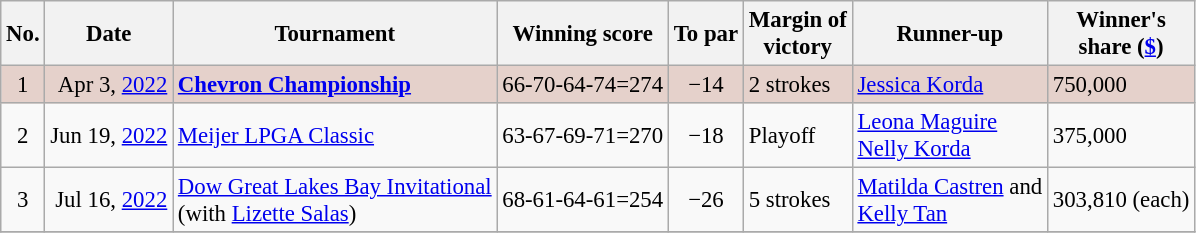<table class="wikitable" style="font-size:95%;">
<tr>
<th>No.</th>
<th>Date</th>
<th>Tournament</th>
<th>Winning score</th>
<th>To par</th>
<th>Margin of<br>victory</th>
<th>Runner-up</th>
<th>Winner's<br>share (<a href='#'>$</a>)</th>
</tr>
<tr style="background:#e5d1cb;">
<td align=center>1</td>
<td align=right>Apr 3, <a href='#'>2022</a></td>
<td><strong><a href='#'>Chevron Championship</a></strong></td>
<td>66-70-64-74=274</td>
<td align=center>−14</td>
<td>2 strokes</td>
<td> <a href='#'>Jessica Korda</a></td>
<td>750,000</td>
</tr>
<tr>
<td align=center>2</td>
<td align=right>Jun 19, <a href='#'>2022</a></td>
<td><a href='#'>Meijer LPGA Classic</a></td>
<td>63-67-69-71=270</td>
<td align=center>−18</td>
<td>Playoff</td>
<td> <a href='#'>Leona Maguire</a> <br>  <a href='#'>Nelly Korda</a></td>
<td>375,000</td>
</tr>
<tr>
<td align=center>3</td>
<td align=right>Jul 16, <a href='#'>2022</a></td>
<td><a href='#'>Dow Great Lakes Bay Invitational</a> <br>(with  <a href='#'>Lizette Salas</a>)</td>
<td>68-61-64-61=254</td>
<td align=center>−26</td>
<td>5 strokes</td>
<td> <a href='#'>Matilda Castren</a> and<br> <a href='#'>Kelly Tan</a></td>
<td>303,810 (each)</td>
</tr>
<tr>
</tr>
</table>
